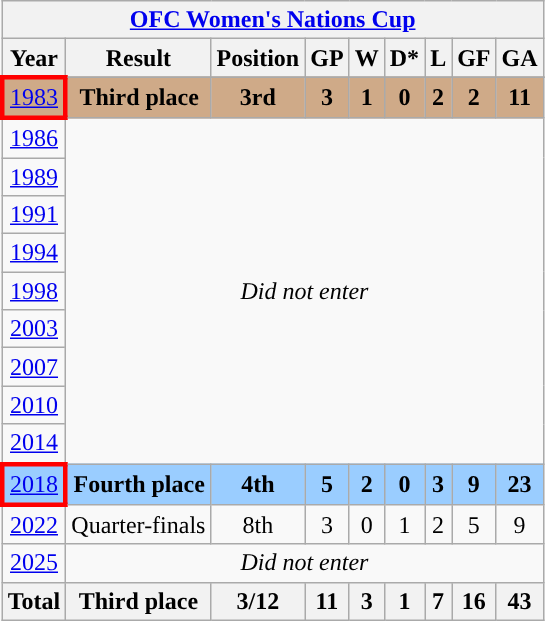<table class="wikitable" style="text-align: center;">
<tr>
<th colspan=10><a href='#'>OFC Women's Nations Cup</a></th>
</tr>
<tr>
<th>Year</th>
<th>Result</th>
<th>Position</th>
<th>GP</th>
<th>W</th>
<th>D*</th>
<th>L</th>
<th>GF</th>
<th>GA</th>
</tr>
<tr>
</tr>
<tr bgcolor=cfaa88>
<td style="border: 3px solid red"> <a href='#'>1983</a></td>
<td><strong>Third place</strong></td>
<td><strong>3rd</strong></td>
<td><strong>3</strong></td>
<td><strong>1</strong></td>
<td><strong>0</strong></td>
<td><strong>2</strong></td>
<td><strong>2</strong></td>
<td><strong>11</strong></td>
</tr>
<tr>
<td> <a href='#'>1986</a></td>
<td colspan=8 rowspan=9><em>Did not enter</em></td>
</tr>
<tr>
<td> <a href='#'>1989</a></td>
</tr>
<tr>
<td> <a href='#'>1991</a></td>
</tr>
<tr>
<td> <a href='#'>1994</a></td>
</tr>
<tr>
<td> <a href='#'>1998</a></td>
</tr>
<tr>
<td> <a href='#'>2003</a></td>
</tr>
<tr>
<td> <a href='#'>2007</a></td>
</tr>
<tr>
<td> <a href='#'>2010</a></td>
</tr>
<tr>
<td> <a href='#'>2014</a></td>
</tr>
<tr style="background:#9acdff">
<td style="border: 3px solid red"> <a href='#'>2018</a></td>
<td><strong>Fourth place</strong></td>
<td><strong>4th</strong></td>
<td><strong>5</strong></td>
<td><strong>2</strong></td>
<td><strong>0</strong></td>
<td><strong>3</strong></td>
<td><strong>9</strong></td>
<td><strong>23</strong></td>
</tr>
<tr>
<td> <a href='#'>2022</a></td>
<td>Quarter-finals</td>
<td>8th</td>
<td>3</td>
<td>0</td>
<td>1</td>
<td>2</td>
<td>5</td>
<td>9</td>
</tr>
<tr>
<td> <a href='#'>2025</a></td>
<td colspan=8><em>Did not enter</em></td>
</tr>
<tr>
<th><strong>Total</strong></th>
<th>Third place</th>
<th>3/12</th>
<th>11</th>
<th>3</th>
<th>1</th>
<th>7</th>
<th>16</th>
<th>43</th>
</tr>
</table>
